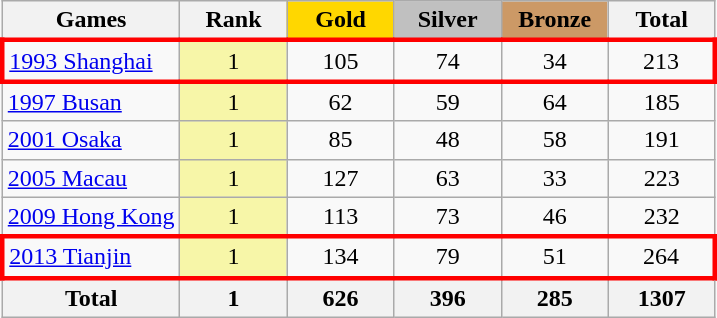<table class="wikitable sortable" style="margin-top:0em; text-align:center; font-size:100%;">
<tr>
<th>Games</th>
<th style="width:4em;">Rank</th>
<th style="background:gold; width:4em;"><strong>Gold</strong></th>
<th style="background:silver; width:4em;"><strong>Silver</strong></th>
<th style="background:#cc9966; width:4em;"><strong>Bronze</strong></th>
<th style="width:4em;">Total</th>
</tr>
<tr style="border: 3px solid red">
<td align=left><a href='#'>1993 Shanghai</a></td>
<td bgcolor=f7f6a8>1</td>
<td>105</td>
<td>74</td>
<td>34</td>
<td>213</td>
</tr>
<tr>
<td align=left><a href='#'>1997 Busan</a></td>
<td bgcolor=f7f6a8>1</td>
<td>62</td>
<td>59</td>
<td>64</td>
<td>185</td>
</tr>
<tr>
<td align=left><a href='#'>2001 Osaka</a></td>
<td bgcolor=f7f6a8>1</td>
<td>85</td>
<td>48</td>
<td>58</td>
<td>191</td>
</tr>
<tr>
<td align=left><a href='#'>2005 Macau</a></td>
<td bgcolor=f7f6a8>1</td>
<td>127</td>
<td>63</td>
<td>33</td>
<td>223</td>
</tr>
<tr>
<td align=left><a href='#'>2009 Hong Kong</a></td>
<td bgcolor=f7f6a8>1</td>
<td>113</td>
<td>73</td>
<td>46</td>
<td>232</td>
</tr>
<tr style="border: 3px solid red">
<td align=left><a href='#'>2013 Tianjin</a></td>
<td bgcolor=f7f6a8>1</td>
<td>134</td>
<td>79</td>
<td>51</td>
<td>264</td>
</tr>
<tr>
<th>Total</th>
<th>1</th>
<th>626</th>
<th>396</th>
<th>285</th>
<th>1307</th>
</tr>
</table>
